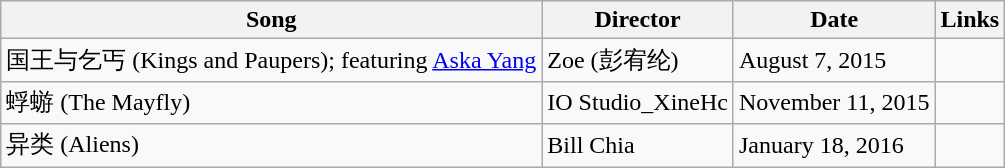<table class="wikitable">
<tr>
<th>Song</th>
<th>Director</th>
<th>Date</th>
<th>Links</th>
</tr>
<tr>
<td>国王与乞丐 (Kings and Paupers); featuring <a href='#'>Aska Yang</a></td>
<td>Zoe (彭宥纶)</td>
<td>August 7, 2015</td>
<td></td>
</tr>
<tr>
<td>蜉蝣 (The Mayfly)</td>
<td>IO Studio_XineHc</td>
<td>November 11, 2015</td>
<td></td>
</tr>
<tr>
<td>异类 (Aliens)</td>
<td>Bill Chia </td>
<td>January 18, 2016</td>
<td></td>
</tr>
</table>
